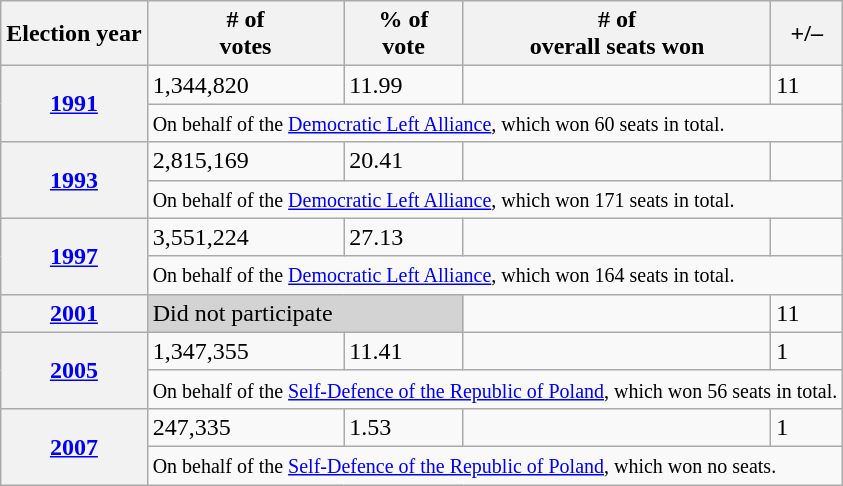<table class=wikitable>
<tr>
<th>Election year</th>
<th># of<br>votes</th>
<th>% of<br>vote</th>
<th># of<br>overall seats won</th>
<th>+/–</th>
</tr>
<tr>
<th rowspan="2"><a href='#'>1991</a></th>
<td>1,344,820</td>
<td>11.99</td>
<td></td>
<td>11</td>
</tr>
<tr>
<td colspan=7><small>On behalf of the <a href='#'>Democratic Left Alliance</a>, which won 60 seats in total.</small></td>
</tr>
<tr>
<th rowspan="2"><a href='#'>1993</a></th>
<td>2,815,169</td>
<td>20.41</td>
<td></td>
<td></td>
</tr>
<tr>
<td colspan=7><small>On behalf of the <a href='#'>Democratic Left Alliance</a>, which won 171 seats in total.</small></td>
</tr>
<tr>
<th rowspan="2"><a href='#'>1997</a></th>
<td>3,551,224</td>
<td>27.13</td>
<td></td>
<td></td>
</tr>
<tr>
<td colspan=7><small>On behalf of the <a href='#'>Democratic Left Alliance</a>, which won 164 seats in total.</small></td>
</tr>
<tr>
<th><a href='#'>2001</a></th>
<td colspan=2 style="background:lightgrey;">Did not participate</td>
<td></td>
<td>11</td>
</tr>
<tr>
<th rowspan="2"><a href='#'>2005</a></th>
<td>1,347,355</td>
<td>11.41</td>
<td></td>
<td>1</td>
</tr>
<tr>
<td colspan=7><small>On behalf of the <a href='#'>Self-Defence of the Republic of Poland</a>, which won 56 seats in total.</small></td>
</tr>
<tr>
<th rowspan="2"><a href='#'>2007</a></th>
<td>247,335</td>
<td>1.53</td>
<td></td>
<td>1</td>
</tr>
<tr>
<td colspan=7><small>On behalf of the <a href='#'>Self-Defence of the Republic of Poland</a>, which won no seats.</small></td>
</tr>
</table>
